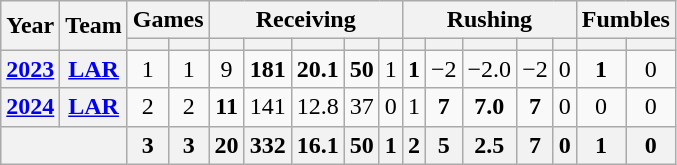<table class="wikitable" style="text-align:center;">
<tr>
<th rowspan="2">Year</th>
<th rowspan="2">Team</th>
<th colspan="2">Games</th>
<th colspan="5">Receiving</th>
<th colspan="5">Rushing</th>
<th colspan="2">Fumbles</th>
</tr>
<tr>
<th></th>
<th></th>
<th></th>
<th></th>
<th></th>
<th></th>
<th></th>
<th></th>
<th></th>
<th></th>
<th></th>
<th></th>
<th></th>
<th></th>
</tr>
<tr>
<th><a href='#'>2023</a></th>
<th><a href='#'>LAR</a></th>
<td>1</td>
<td>1</td>
<td>9</td>
<td><strong>181</strong></td>
<td><strong>20.1</strong></td>
<td><strong>50</strong></td>
<td>1</td>
<td><strong>1</strong></td>
<td>−2</td>
<td>−2.0</td>
<td>−2</td>
<td>0</td>
<td><strong>1</strong></td>
<td>0</td>
</tr>
<tr>
<th><a href='#'>2024</a></th>
<th><a href='#'>LAR</a></th>
<td>2</td>
<td>2</td>
<td><strong>11</strong></td>
<td>141</td>
<td>12.8</td>
<td>37</td>
<td>0</td>
<td>1</td>
<td><strong>7</strong></td>
<td><strong>7.0</strong></td>
<td><strong>7</strong></td>
<td>0</td>
<td>0</td>
<td>0</td>
</tr>
<tr>
<th colspan="2"></th>
<th>3</th>
<th>3</th>
<th>20</th>
<th>332</th>
<th>16.1</th>
<th>50</th>
<th>1</th>
<th>2</th>
<th>5</th>
<th>2.5</th>
<th>7</th>
<th>0</th>
<th>1</th>
<th>0</th>
</tr>
</table>
